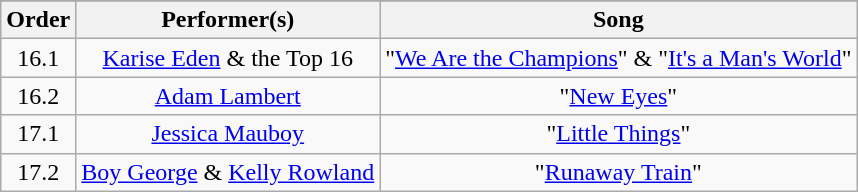<table class="wikitable" style="text-align:center;">
<tr>
</tr>
<tr>
<th>Order</th>
<th>Performer(s)</th>
<th>Song</th>
</tr>
<tr>
<td>16.1</td>
<td><a href='#'>Karise Eden</a> & the Top 16</td>
<td>"<a href='#'>We Are the Champions</a>" & "<a href='#'>It's a Man's World</a>"</td>
</tr>
<tr>
<td>16.2</td>
<td><a href='#'>Adam Lambert</a></td>
<td>"<a href='#'>New Eyes</a>"</td>
</tr>
<tr>
<td>17.1</td>
<td><a href='#'>Jessica Mauboy</a></td>
<td>"<a href='#'>Little Things</a>"</td>
</tr>
<tr>
<td>17.2</td>
<td><a href='#'>Boy George</a> & <a href='#'>Kelly Rowland</a></td>
<td>"<a href='#'>Runaway Train</a>"</td>
</tr>
</table>
